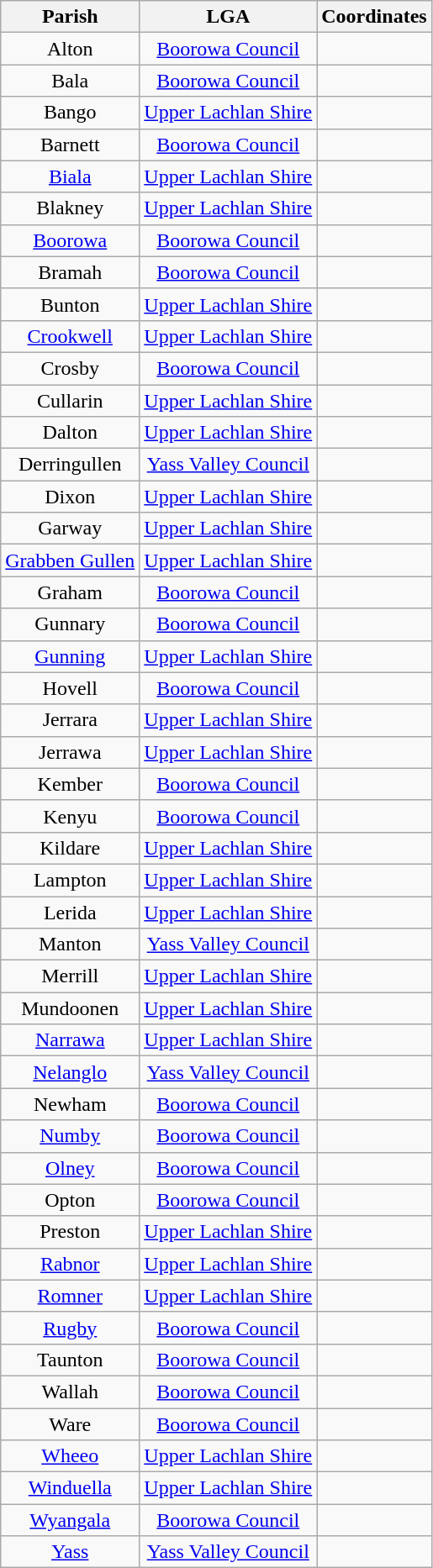<table class="wikitable" style="text-align:center">
<tr>
<th>Parish</th>
<th>LGA</th>
<th>Coordinates</th>
</tr>
<tr>
<td>Alton</td>
<td><a href='#'>Boorowa Council</a></td>
<td></td>
</tr>
<tr>
<td>Bala</td>
<td><a href='#'>Boorowa Council</a></td>
<td></td>
</tr>
<tr>
<td>Bango</td>
<td><a href='#'>Upper Lachlan Shire</a></td>
<td></td>
</tr>
<tr>
<td>Barnett</td>
<td><a href='#'>Boorowa Council</a></td>
<td></td>
</tr>
<tr>
<td><a href='#'>Biala</a></td>
<td><a href='#'>Upper Lachlan Shire</a></td>
<td></td>
</tr>
<tr>
<td>Blakney</td>
<td><a href='#'>Upper Lachlan Shire</a></td>
<td></td>
</tr>
<tr>
<td><a href='#'>Boorowa</a></td>
<td><a href='#'>Boorowa Council</a></td>
<td></td>
</tr>
<tr>
<td>Bramah</td>
<td><a href='#'>Boorowa Council</a></td>
<td></td>
</tr>
<tr>
<td>Bunton</td>
<td><a href='#'>Upper Lachlan Shire</a></td>
<td></td>
</tr>
<tr>
<td><a href='#'>Crookwell</a></td>
<td><a href='#'>Upper Lachlan Shire</a></td>
<td></td>
</tr>
<tr>
<td>Crosby</td>
<td><a href='#'>Boorowa Council</a></td>
<td></td>
</tr>
<tr>
<td>Cullarin</td>
<td><a href='#'>Upper Lachlan Shire</a></td>
<td></td>
</tr>
<tr>
<td>Dalton</td>
<td><a href='#'>Upper Lachlan Shire</a></td>
<td></td>
</tr>
<tr>
<td>Derringullen</td>
<td><a href='#'>Yass Valley Council</a></td>
<td></td>
</tr>
<tr>
<td>Dixon</td>
<td><a href='#'>Upper Lachlan Shire</a></td>
<td></td>
</tr>
<tr>
<td>Garway</td>
<td><a href='#'>Upper Lachlan Shire</a></td>
<td></td>
</tr>
<tr>
<td><a href='#'>Grabben Gullen</a></td>
<td><a href='#'>Upper Lachlan Shire</a></td>
<td></td>
</tr>
<tr>
<td>Graham</td>
<td><a href='#'>Boorowa Council</a></td>
<td></td>
</tr>
<tr>
<td>Gunnary</td>
<td><a href='#'>Boorowa Council</a></td>
<td></td>
</tr>
<tr>
<td><a href='#'>Gunning</a></td>
<td><a href='#'>Upper Lachlan Shire</a></td>
<td></td>
</tr>
<tr>
<td>Hovell</td>
<td><a href='#'>Boorowa Council</a></td>
<td></td>
</tr>
<tr>
<td>Jerrara</td>
<td><a href='#'>Upper Lachlan Shire</a></td>
<td></td>
</tr>
<tr>
<td>Jerrawa</td>
<td><a href='#'>Upper Lachlan Shire</a></td>
<td></td>
</tr>
<tr>
<td>Kember</td>
<td><a href='#'>Boorowa Council</a></td>
<td></td>
</tr>
<tr>
<td>Kenyu</td>
<td><a href='#'>Boorowa Council</a></td>
<td></td>
</tr>
<tr>
<td>Kildare</td>
<td><a href='#'>Upper Lachlan Shire</a></td>
<td></td>
</tr>
<tr>
<td>Lampton</td>
<td><a href='#'>Upper Lachlan Shire</a></td>
<td></td>
</tr>
<tr>
<td>Lerida</td>
<td><a href='#'>Upper Lachlan Shire</a></td>
<td></td>
</tr>
<tr>
<td>Manton</td>
<td><a href='#'>Yass Valley Council</a></td>
<td></td>
</tr>
<tr>
<td>Merrill</td>
<td><a href='#'>Upper Lachlan Shire</a></td>
<td></td>
</tr>
<tr>
<td>Mundoonen</td>
<td><a href='#'>Upper Lachlan Shire</a></td>
<td></td>
</tr>
<tr>
<td><a href='#'>Narrawa</a></td>
<td><a href='#'>Upper Lachlan Shire</a></td>
<td></td>
</tr>
<tr>
<td><a href='#'>Nelanglo</a></td>
<td><a href='#'>Yass Valley Council</a></td>
<td></td>
</tr>
<tr>
<td>Newham</td>
<td><a href='#'>Boorowa Council</a></td>
<td></td>
</tr>
<tr>
<td><a href='#'>Numby</a></td>
<td><a href='#'>Boorowa Council</a></td>
<td></td>
</tr>
<tr>
<td><a href='#'>Olney</a></td>
<td><a href='#'>Boorowa Council</a></td>
<td></td>
</tr>
<tr>
<td>Opton</td>
<td><a href='#'>Boorowa Council</a></td>
<td></td>
</tr>
<tr>
<td>Preston</td>
<td><a href='#'>Upper Lachlan Shire</a></td>
<td></td>
</tr>
<tr>
<td><a href='#'>Rabnor</a></td>
<td><a href='#'>Upper Lachlan Shire</a></td>
<td></td>
</tr>
<tr>
<td><a href='#'>Romner</a></td>
<td><a href='#'>Upper Lachlan Shire</a></td>
<td></td>
</tr>
<tr>
<td><a href='#'>Rugby</a></td>
<td><a href='#'>Boorowa Council</a></td>
<td></td>
</tr>
<tr>
<td>Taunton</td>
<td><a href='#'>Boorowa Council</a></td>
<td></td>
</tr>
<tr>
<td>Wallah</td>
<td><a href='#'>Boorowa Council</a></td>
<td></td>
</tr>
<tr>
<td>Ware</td>
<td><a href='#'>Boorowa Council</a></td>
<td></td>
</tr>
<tr>
<td><a href='#'>Wheeo</a></td>
<td><a href='#'>Upper Lachlan Shire</a></td>
<td></td>
</tr>
<tr>
<td><a href='#'>Winduella</a></td>
<td><a href='#'>Upper Lachlan Shire</a></td>
<td></td>
</tr>
<tr>
<td><a href='#'>Wyangala</a></td>
<td><a href='#'>Boorowa Council</a></td>
<td></td>
</tr>
<tr>
<td><a href='#'>Yass</a></td>
<td><a href='#'>Yass Valley Council</a></td>
<td></td>
</tr>
</table>
